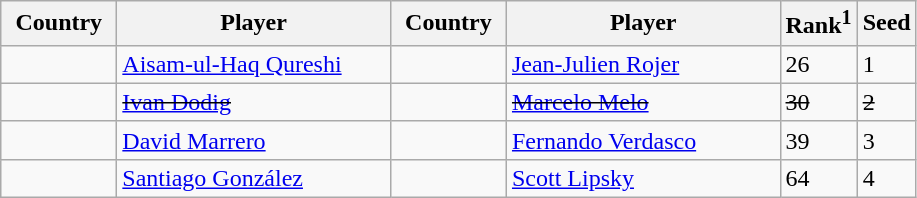<table class="sortable wikitable">
<tr>
<th width="70">Country</th>
<th width="175">Player</th>
<th width="70">Country</th>
<th width="175">Player</th>
<th>Rank<sup>1</sup></th>
<th>Seed</th>
</tr>
<tr>
<td></td>
<td><a href='#'>Aisam-ul-Haq Qureshi</a></td>
<td></td>
<td><a href='#'>Jean-Julien Rojer</a></td>
<td>26</td>
<td>1</td>
</tr>
<tr>
<td><s></s></td>
<td><s><a href='#'>Ivan Dodig</a></s></td>
<td><s></s></td>
<td><s><a href='#'>Marcelo Melo</a></s></td>
<td><s>30</s></td>
<td><s>2</s></td>
</tr>
<tr>
<td></td>
<td><a href='#'>David Marrero</a></td>
<td></td>
<td><a href='#'>Fernando Verdasco</a></td>
<td>39</td>
<td>3</td>
</tr>
<tr>
<td></td>
<td><a href='#'>Santiago González</a></td>
<td></td>
<td><a href='#'>Scott Lipsky</a></td>
<td>64</td>
<td>4</td>
</tr>
</table>
